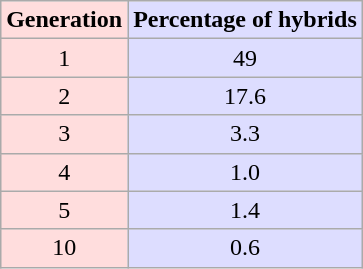<table class="wikitable" style="float:right; margin-left:1em; text-align:center">
<tr>
<th style="background:#fdd; ">Generation</th>
<th style="background:#ddf;">Percentage of hybrids</th>
</tr>
<tr>
<td style="background:#fdd; ">1</td>
<td style="background:#ddf; ">49</td>
</tr>
<tr>
<td style="background:#fdd; ">2</td>
<td style="background:#ddf; ">17.6</td>
</tr>
<tr>
<td style="background:#fdd; ">3</td>
<td style="background:#ddf; ">3.3</td>
</tr>
<tr>
<td style="background:#fdd; ">4</td>
<td style="background:#ddf; ">1.0</td>
</tr>
<tr>
<td style="background:#fdd; ">5</td>
<td style="background:#ddf; ">1.4</td>
</tr>
<tr>
<td style="background:#fdd; ">10</td>
<td style="background:#ddf; ">0.6</td>
</tr>
</table>
